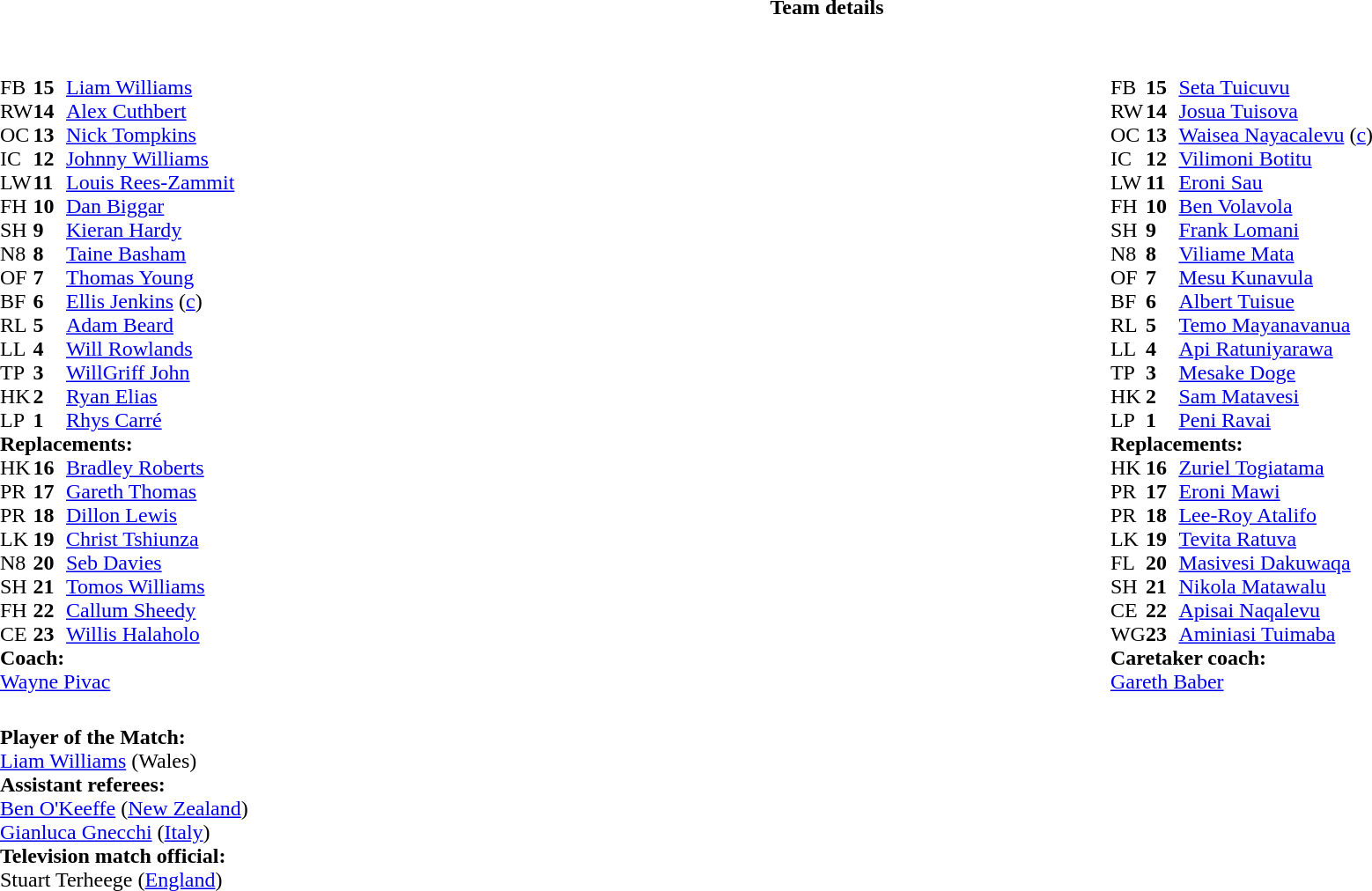<table border="0" style="width:100%;" class="collapsible collapsed">
<tr>
<th>Team details</th>
</tr>
<tr>
<td><br><table style="width:100%">
<tr>
<td style="vertical-align:top;width:50%"><br><table cellspacing="0" cellpadding="0">
<tr>
<th width="25"></th>
<th width="25"></th>
</tr>
<tr>
<td>FB</td>
<td><strong>15</strong></td>
<td><a href='#'>Liam Williams</a></td>
</tr>
<tr>
<td>RW</td>
<td><strong>14</strong></td>
<td><a href='#'>Alex Cuthbert</a></td>
</tr>
<tr>
<td>OC</td>
<td><strong>13</strong></td>
<td><a href='#'>Nick Tompkins</a></td>
</tr>
<tr>
<td>IC</td>
<td><strong>12</strong></td>
<td><a href='#'>Johnny Williams</a></td>
<td></td>
<td></td>
</tr>
<tr>
<td>LW</td>
<td><strong>11</strong></td>
<td><a href='#'>Louis Rees-Zammit</a></td>
</tr>
<tr>
<td>FH</td>
<td><strong>10</strong></td>
<td><a href='#'>Dan Biggar</a></td>
<td></td>
<td></td>
</tr>
<tr>
<td>SH</td>
<td><strong>9</strong></td>
<td><a href='#'>Kieran Hardy</a></td>
<td></td>
<td></td>
</tr>
<tr>
<td>N8</td>
<td><strong>8</strong></td>
<td><a href='#'>Taine Basham</a></td>
</tr>
<tr>
<td>OF</td>
<td><strong>7</strong></td>
<td><a href='#'>Thomas Young</a></td>
<td></td>
<td></td>
</tr>
<tr>
<td>BF</td>
<td><strong>6</strong></td>
<td><a href='#'>Ellis Jenkins</a> (<a href='#'>c</a>)</td>
</tr>
<tr>
<td>RL</td>
<td><strong>5</strong></td>
<td><a href='#'>Adam Beard</a></td>
</tr>
<tr>
<td>LL</td>
<td><strong>4</strong></td>
<td><a href='#'>Will Rowlands</a></td>
<td></td>
<td></td>
</tr>
<tr>
<td>TP</td>
<td><strong>3</strong></td>
<td><a href='#'>WillGriff John</a></td>
<td></td>
<td></td>
</tr>
<tr>
<td>HK</td>
<td><strong>2</strong></td>
<td><a href='#'>Ryan Elias</a></td>
</tr>
<tr>
<td>LP</td>
<td><strong>1</strong></td>
<td><a href='#'>Rhys Carré</a></td>
<td></td>
<td></td>
</tr>
<tr>
<td colspan=3><strong>Replacements:</strong></td>
</tr>
<tr>
<td>HK</td>
<td><strong>16</strong></td>
<td><a href='#'>Bradley Roberts</a></td>
</tr>
<tr>
<td>PR</td>
<td><strong>17</strong></td>
<td><a href='#'>Gareth Thomas</a></td>
<td></td>
<td></td>
</tr>
<tr>
<td>PR</td>
<td><strong>18</strong></td>
<td><a href='#'>Dillon Lewis</a></td>
<td></td>
<td></td>
</tr>
<tr>
<td>LK</td>
<td><strong>19</strong></td>
<td><a href='#'>Christ Tshiunza</a></td>
<td></td>
<td></td>
</tr>
<tr>
<td>N8</td>
<td><strong>20</strong></td>
<td><a href='#'>Seb Davies</a></td>
<td></td>
<td></td>
</tr>
<tr>
<td>SH</td>
<td><strong>21</strong></td>
<td><a href='#'>Tomos Williams</a></td>
<td></td>
<td></td>
</tr>
<tr>
<td>FH</td>
<td><strong>22</strong></td>
<td><a href='#'>Callum Sheedy</a></td>
<td></td>
<td></td>
</tr>
<tr>
<td>CE</td>
<td><strong>23</strong></td>
<td><a href='#'>Willis Halaholo</a></td>
<td></td>
<td></td>
</tr>
<tr>
<td colspan=3><strong>Coach:</strong></td>
</tr>
<tr>
<td colspan="4"> <a href='#'>Wayne Pivac</a></td>
</tr>
</table>
</td>
<td style="vertical-align:top;width:50%"><br><table cellspacing="0" cellpadding="0" style="margin:auto">
<tr>
<th width="25"></th>
<th width="25"></th>
</tr>
<tr>
<td>FB</td>
<td><strong>15</strong></td>
<td><a href='#'>Seta Tuicuvu</a></td>
<td></td>
<td></td>
</tr>
<tr>
<td>RW</td>
<td><strong>14</strong></td>
<td><a href='#'>Josua Tuisova</a></td>
<td></td>
<td></td>
</tr>
<tr>
<td>OC</td>
<td><strong>13</strong></td>
<td><a href='#'>Waisea Nayacalevu</a> (<a href='#'>c</a>)</td>
</tr>
<tr>
<td>IC</td>
<td><strong>12</strong></td>
<td><a href='#'>Vilimoni Botitu</a></td>
<td></td>
<td></td>
</tr>
<tr>
<td>LW</td>
<td><strong>11</strong></td>
<td><a href='#'>Eroni Sau</a></td>
<td></td>
</tr>
<tr>
<td>FH</td>
<td><strong>10</strong></td>
<td><a href='#'>Ben Volavola</a></td>
</tr>
<tr>
<td>SH</td>
<td><strong>9</strong></td>
<td><a href='#'>Frank Lomani</a></td>
<td></td>
<td></td>
</tr>
<tr>
<td>N8</td>
<td><strong>8</strong></td>
<td><a href='#'>Viliame Mata</a></td>
</tr>
<tr>
<td>OF</td>
<td><strong>7</strong></td>
<td><a href='#'>Mesu Kunavula</a></td>
<td></td>
<td></td>
</tr>
<tr>
<td>BF</td>
<td><strong>6</strong></td>
<td><a href='#'>Albert Tuisue</a></td>
<td></td>
</tr>
<tr>
<td>RL</td>
<td><strong>5</strong></td>
<td><a href='#'>Temo Mayanavanua</a></td>
</tr>
<tr>
<td>LL</td>
<td><strong>4</strong></td>
<td><a href='#'>Api Ratuniyarawa</a></td>
<td></td>
<td></td>
</tr>
<tr>
<td>TP</td>
<td><strong>3</strong></td>
<td><a href='#'>Mesake Doge</a></td>
<td></td>
<td></td>
</tr>
<tr>
<td>HK</td>
<td><strong>2</strong></td>
<td><a href='#'>Sam Matavesi</a></td>
</tr>
<tr>
<td>LP</td>
<td><strong>1</strong></td>
<td><a href='#'>Peni Ravai</a></td>
<td></td>
<td></td>
</tr>
<tr>
<td colspan=3><strong>Replacements:</strong></td>
</tr>
<tr>
<td>HK</td>
<td><strong>16</strong></td>
<td><a href='#'>Zuriel Togiatama</a></td>
<td></td>
<td></td>
</tr>
<tr>
<td>PR</td>
<td><strong>17</strong></td>
<td><a href='#'>Eroni Mawi</a></td>
<td></td>
<td></td>
</tr>
<tr>
<td>PR</td>
<td><strong>18</strong></td>
<td><a href='#'>Lee-Roy Atalifo</a></td>
<td></td>
<td></td>
</tr>
<tr>
<td>LK</td>
<td><strong>19</strong></td>
<td><a href='#'>Tevita Ratuva</a></td>
<td></td>
<td></td>
</tr>
<tr>
<td>FL</td>
<td><strong>20</strong></td>
<td><a href='#'>Masivesi Dakuwaqa</a></td>
<td></td>
<td></td>
</tr>
<tr>
<td>SH</td>
<td><strong>21</strong></td>
<td><a href='#'>Nikola Matawalu</a></td>
<td></td>
<td></td>
</tr>
<tr>
<td>CE</td>
<td><strong>22</strong></td>
<td><a href='#'>Apisai Naqalevu</a></td>
<td></td>
<td></td>
</tr>
<tr>
<td>WG</td>
<td><strong>23</strong></td>
<td><a href='#'>Aminiasi Tuimaba</a></td>
<td></td>
<td></td>
</tr>
<tr>
<td colspan=3><strong>Caretaker coach:</strong></td>
</tr>
<tr>
<td colspan="4"> <a href='#'>Gareth Baber</a></td>
</tr>
</table>
</td>
</tr>
</table>
<table style="width:100%">
<tr>
<td><br><strong>Player of the Match:</strong>
<br><a href='#'>Liam Williams</a> (Wales)<br><strong>Assistant referees:</strong>
<br><a href='#'>Ben O'Keeffe</a> (<a href='#'>New Zealand</a>)
<br><a href='#'>Gianluca Gnecchi</a> (<a href='#'>Italy</a>)
<br><strong>Television match official:</strong>
<br>Stuart Terheege (<a href='#'>England</a>)</td>
</tr>
</table>
</td>
</tr>
</table>
